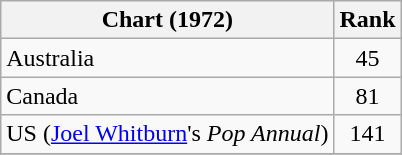<table class="wikitable">
<tr>
<th>Chart (1972)</th>
<th style="text-align:center;">Rank</th>
</tr>
<tr>
<td>Australia </td>
<td style="text-align:center;">45</td>
</tr>
<tr>
<td>Canada </td>
<td style="text-align:center;">81</td>
</tr>
<tr>
<td>US (<a href='#'>Joel Whitburn</a>'s <em>Pop Annual</em>)</td>
<td style="text-align:center;">141</td>
</tr>
<tr>
</tr>
</table>
